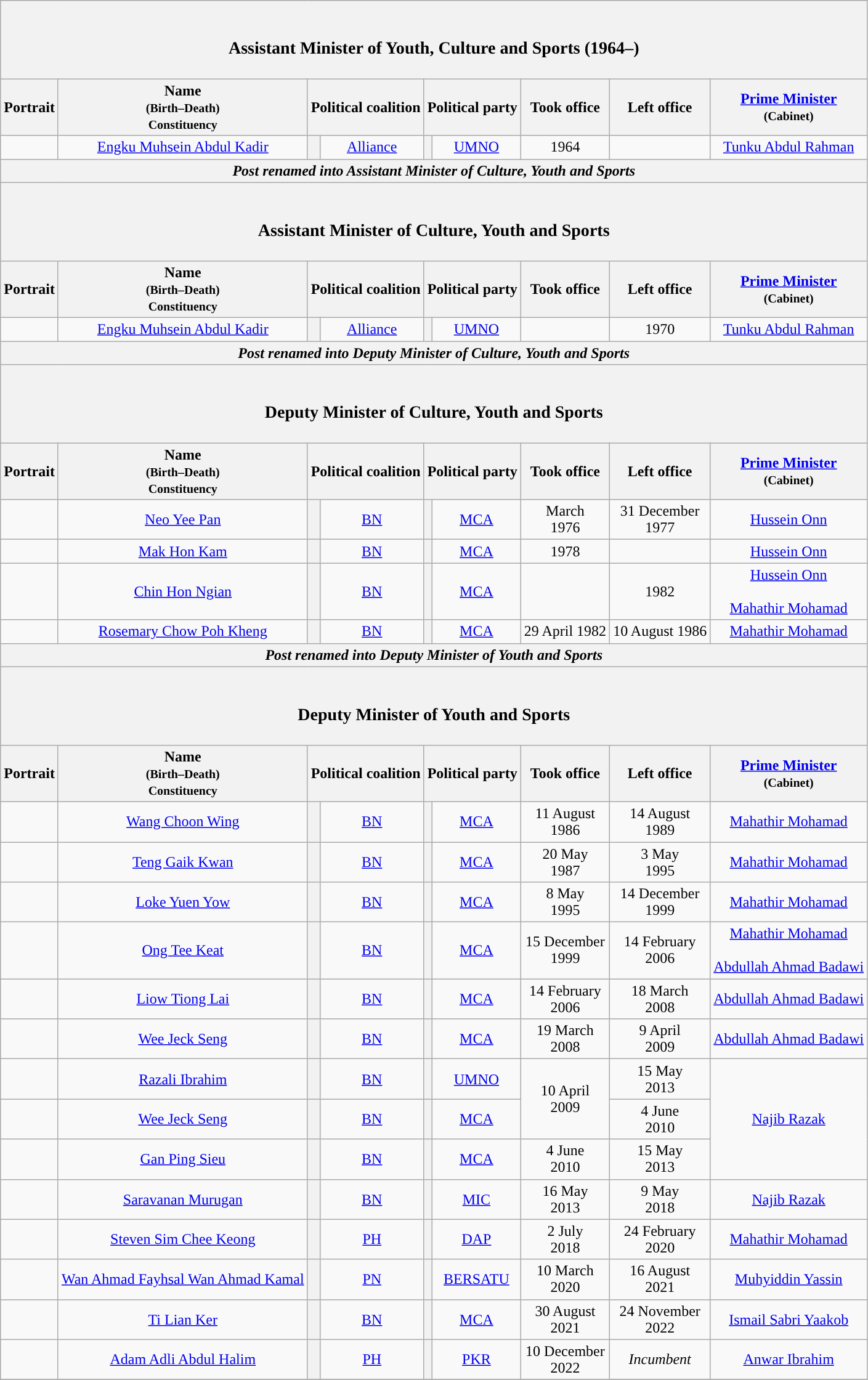<table class="wikitable" style="text-align:center;">
<tr>
<th colspan="9"><br><h3>Assistant Minister of Youth, Culture and Sports (1964–)</h3></th>
</tr>
<tr>
<th>Portrait</th>
<th>Name<br><small>(Birth–Death)<br>Constituency</small></th>
<th colspan="2">Political coalition</th>
<th colspan="2">Political party</th>
<th>Took office</th>
<th>Left office</th>
<th><a href='#'>Prime Minister</a><br><small>(Cabinet)</small></th>
</tr>
<tr>
<td></td>
<td><a href='#'>Engku Muhsein Abdul Kadir</a><br></td>
<th style="background:"></th>
<td><a href='#'>Alliance</a></td>
<th style="background:"></th>
<td><a href='#'>UMNO</a></td>
<td>1964</td>
<td></td>
<td><a href='#'>Tunku Abdul Rahman</a><br></td>
</tr>
<tr>
<th colspan="9"><em>Post renamed into Assistant Minister of Culture, Youth and Sports</em></th>
</tr>
<tr>
<th colspan="9"><br><h3>Assistant Minister of Culture, Youth and Sports</h3></th>
</tr>
<tr>
<th>Portrait</th>
<th>Name<br><small>(Birth–Death)<br>Constituency</small></th>
<th colspan="2">Political coalition</th>
<th colspan="2">Political party</th>
<th>Took office</th>
<th>Left office</th>
<th><a href='#'>Prime Minister</a><br><small>(Cabinet)</small></th>
</tr>
<tr>
<td></td>
<td><a href='#'>Engku Muhsein Abdul Kadir</a><br></td>
<th style="background:"></th>
<td><a href='#'>Alliance</a></td>
<th style="background:"></th>
<td><a href='#'>UMNO</a></td>
<td></td>
<td>1970</td>
<td><a href='#'>Tunku Abdul Rahman</a><br></td>
</tr>
<tr>
<th colspan="9"><em>Post renamed into Deputy Minister of Culture, Youth and Sports</em></th>
</tr>
<tr>
<th colspan="9"><br><h3>Deputy Minister of Culture, Youth and Sports</h3></th>
</tr>
<tr>
<th>Portrait</th>
<th>Name<br><small>(Birth–Death)<br>Constituency</small></th>
<th colspan="2">Political coalition</th>
<th colspan="2">Political party</th>
<th>Took office</th>
<th>Left office</th>
<th><a href='#'>Prime Minister</a><br><small>(Cabinet)</small></th>
</tr>
<tr>
<td></td>
<td><a href='#'>Neo Yee Pan</a><br></td>
<th style="background:"></th>
<td><a href='#'>BN</a></td>
<th style="background:"></th>
<td><a href='#'>MCA</a></td>
<td>March<br>1976</td>
<td>31 December<br>1977</td>
<td><a href='#'>Hussein Onn</a><br></td>
</tr>
<tr>
<td></td>
<td><a href='#'>Mak Hon Kam</a><br></td>
<th style="background:"></th>
<td><a href='#'>BN</a></td>
<th style="background:"></th>
<td><a href='#'>MCA</a></td>
<td>1978</td>
<td></td>
<td><a href='#'>Hussein Onn</a><br></td>
</tr>
<tr>
<td></td>
<td><a href='#'>Chin Hon Ngian</a><br></td>
<th style="background:"></th>
<td><a href='#'>BN</a></td>
<th style="background:"></th>
<td><a href='#'>MCA</a></td>
<td></td>
<td>1982</td>
<td><a href='#'>Hussein Onn</a><br><br><a href='#'>Mahathir Mohamad</a><br></td>
</tr>
<tr>
<td></td>
<td><a href='#'>Rosemary Chow Poh Kheng</a><br></td>
<th style="background:"></th>
<td><a href='#'>BN</a></td>
<th style="background:"></th>
<td><a href='#'>MCA</a></td>
<td>29 April 1982</td>
<td>10 August 1986</td>
<td><a href='#'>Mahathir Mohamad</a><br></td>
</tr>
<tr>
<th colspan="9"><em>Post renamed into Deputy Minister of Youth and Sports</em></th>
</tr>
<tr>
<th colspan="9"><br><h3>Deputy Minister of Youth and Sports</h3></th>
</tr>
<tr>
<th>Portrait</th>
<th>Name<br><small>(Birth–Death)<br>Constituency</small></th>
<th colspan="2">Political coalition</th>
<th colspan="2">Political party</th>
<th>Took office</th>
<th>Left office</th>
<th><a href='#'>Prime Minister</a><br><small>(Cabinet)</small></th>
</tr>
<tr>
<td></td>
<td><a href='#'>Wang Choon Wing</a><br></td>
<th style="background:"></th>
<td><a href='#'>BN</a></td>
<th style="background:"></th>
<td><a href='#'>MCA</a></td>
<td>11 August<br>1986</td>
<td>14 August<br>1989</td>
<td><a href='#'>Mahathir Mohamad</a><br></td>
</tr>
<tr>
<td></td>
<td><a href='#'>Teng Gaik Kwan</a><br></td>
<th style="background:"></th>
<td><a href='#'>BN</a></td>
<th style="background:"></th>
<td><a href='#'>MCA</a></td>
<td>20 May<br>1987</td>
<td>3 May<br>1995</td>
<td><a href='#'>Mahathir Mohamad</a><br></td>
</tr>
<tr>
<td></td>
<td><a href='#'>Loke Yuen Yow</a><br></td>
<th style="background:"></th>
<td><a href='#'>BN</a></td>
<th style="background:"></th>
<td><a href='#'>MCA</a></td>
<td>8 May<br>1995</td>
<td>14 December<br>1999</td>
<td><a href='#'>Mahathir Mohamad</a><br></td>
</tr>
<tr>
<td></td>
<td><a href='#'>Ong Tee Keat</a><br></td>
<th style="background:"></th>
<td><a href='#'>BN</a></td>
<th style="background:"></th>
<td><a href='#'>MCA</a></td>
<td>15 December<br>1999</td>
<td>14 February<br>2006</td>
<td><a href='#'>Mahathir Mohamad</a><br><br><a href='#'>Abdullah Ahmad Badawi</a><br></td>
</tr>
<tr>
<td></td>
<td><a href='#'>Liow Tiong Lai</a><br></td>
<th style="background:"></th>
<td><a href='#'>BN</a></td>
<th style="background:"></th>
<td><a href='#'>MCA</a></td>
<td>14 February<br>2006</td>
<td>18 March<br>2008</td>
<td><a href='#'>Abdullah Ahmad Badawi</a><br></td>
</tr>
<tr>
<td></td>
<td><a href='#'>Wee Jeck Seng</a><br></td>
<th style="background:"></th>
<td><a href='#'>BN</a></td>
<th style="background:"></th>
<td><a href='#'>MCA</a></td>
<td>19 March<br>2008</td>
<td>9 April<br>2009</td>
<td><a href='#'>Abdullah Ahmad Badawi</a><br></td>
</tr>
<tr>
<td></td>
<td><a href='#'>Razali Ibrahim</a><br></td>
<th style="background:"></th>
<td><a href='#'>BN</a></td>
<th style="background:"></th>
<td><a href='#'>UMNO</a></td>
<td rowspan=2>10 April<br>2009</td>
<td>15 May<br>2013</td>
<td rowspan=3><a href='#'>Najib Razak</a><br></td>
</tr>
<tr>
<td></td>
<td><a href='#'>Wee Jeck Seng</a><br></td>
<th style="background:"></th>
<td><a href='#'>BN</a></td>
<th style="background:"></th>
<td><a href='#'>MCA</a></td>
<td>4 June<br>2010</td>
</tr>
<tr>
<td></td>
<td><a href='#'>Gan Ping Sieu</a><br></td>
<th style="background:"></th>
<td><a href='#'>BN</a></td>
<th style="background:"></th>
<td><a href='#'>MCA</a></td>
<td>4 June<br>2010</td>
<td>15 May<br>2013</td>
</tr>
<tr>
<td></td>
<td><a href='#'>Saravanan Murugan</a><br></td>
<th style="background:"></th>
<td><a href='#'>BN</a></td>
<th style="background:"></th>
<td><a href='#'>MIC</a></td>
<td>16 May<br>2013</td>
<td>9 May<br>2018</td>
<td><a href='#'>Najib Razak</a><br></td>
</tr>
<tr>
<td></td>
<td><a href='#'>Steven Sim Chee Keong</a><br></td>
<th style="background:"></th>
<td><a href='#'>PH</a></td>
<th style="background:"></th>
<td><a href='#'>DAP</a></td>
<td>2 July<br>2018</td>
<td>24 February<br>2020</td>
<td><a href='#'>Mahathir Mohamad</a><br></td>
</tr>
<tr>
<td></td>
<td><a href='#'>Wan Ahmad Fayhsal Wan Ahmad Kamal</a><br></td>
<th style="background:"></th>
<td><a href='#'>PN</a></td>
<th style="background:"></th>
<td><a href='#'>BERSATU</a></td>
<td>10 March<br>2020</td>
<td>16 August<br>2021</td>
<td><a href='#'>Muhyiddin Yassin</a><br></td>
</tr>
<tr>
<td></td>
<td><a href='#'>Ti Lian Ker</a><br></td>
<th style="background:"></th>
<td><a href='#'>BN</a></td>
<th style="background:"></th>
<td><a href='#'>MCA</a></td>
<td>30 August<br>2021</td>
<td>24 November<br>2022</td>
<td><a href='#'>Ismail Sabri Yaakob</a><br></td>
</tr>
<tr>
<td></td>
<td><a href='#'>Adam Adli Abdul Halim</a><br></td>
<th style="background:"></th>
<td><a href='#'>PH</a></td>
<th style="background:"></th>
<td><a href='#'>PKR</a></td>
<td>10 December<br>2022</td>
<td><em>Incumbent</em></td>
<td><a href='#'>Anwar Ibrahim</a><br></td>
</tr>
<tr>
</tr>
</table>
